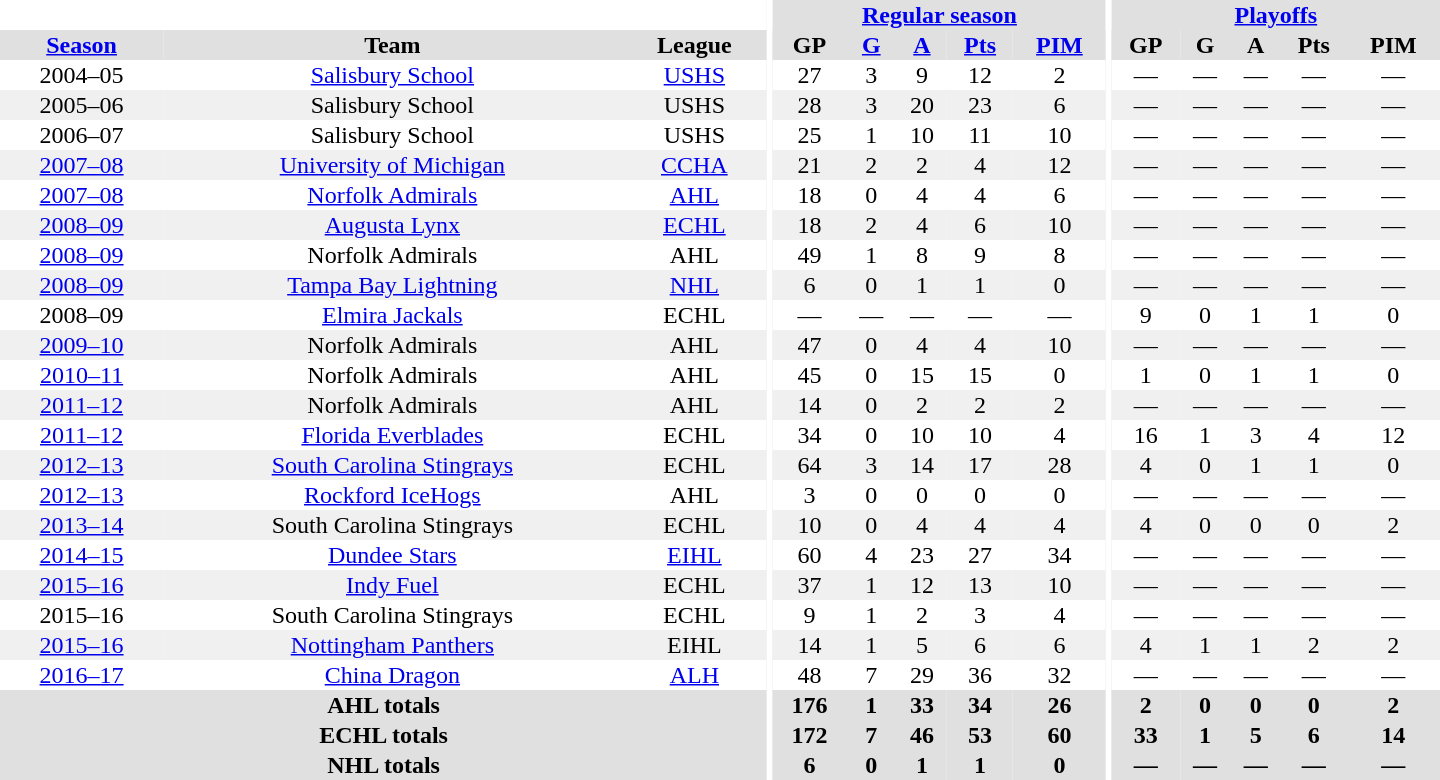<table border="0" cellpadding="1" cellspacing="0" style="text-align:center; width:60em">
<tr bgcolor="#e0e0e0">
<th colspan="3" bgcolor="#ffffff"></th>
<th rowspan="99" bgcolor="#ffffff"></th>
<th colspan="5"><a href='#'>Regular season</a></th>
<th rowspan="99" bgcolor="#ffffff"></th>
<th colspan="5"><a href='#'>Playoffs</a></th>
</tr>
<tr bgcolor="#e0e0e0">
<th><a href='#'>Season</a></th>
<th>Team</th>
<th>League</th>
<th>GP</th>
<th><a href='#'>G</a></th>
<th><a href='#'>A</a></th>
<th><a href='#'>Pts</a></th>
<th><a href='#'>PIM</a></th>
<th>GP</th>
<th>G</th>
<th>A</th>
<th>Pts</th>
<th>PIM</th>
</tr>
<tr>
<td>2004–05</td>
<td><a href='#'>Salisbury School</a></td>
<td><a href='#'>USHS</a></td>
<td>27</td>
<td>3</td>
<td>9</td>
<td>12</td>
<td>2</td>
<td>—</td>
<td>—</td>
<td>—</td>
<td>—</td>
<td>—</td>
</tr>
<tr bgcolor="#f0f0f0">
<td>2005–06</td>
<td>Salisbury School</td>
<td>USHS</td>
<td>28</td>
<td>3</td>
<td>20</td>
<td>23</td>
<td>6</td>
<td>—</td>
<td>—</td>
<td>—</td>
<td>—</td>
<td>—</td>
</tr>
<tr>
<td>2006–07</td>
<td>Salisbury School</td>
<td>USHS</td>
<td>25</td>
<td>1</td>
<td>10</td>
<td>11</td>
<td>10</td>
<td>—</td>
<td>—</td>
<td>—</td>
<td>—</td>
<td>—</td>
</tr>
<tr bgcolor="#f0f0f0">
<td><a href='#'>2007–08</a></td>
<td><a href='#'>University of Michigan</a></td>
<td><a href='#'>CCHA</a></td>
<td>21</td>
<td>2</td>
<td>2</td>
<td>4</td>
<td>12</td>
<td>—</td>
<td>—</td>
<td>—</td>
<td>—</td>
<td>—</td>
</tr>
<tr>
<td><a href='#'>2007–08</a></td>
<td><a href='#'>Norfolk Admirals</a></td>
<td><a href='#'>AHL</a></td>
<td>18</td>
<td>0</td>
<td>4</td>
<td>4</td>
<td>6</td>
<td>—</td>
<td>—</td>
<td>—</td>
<td>—</td>
<td>—</td>
</tr>
<tr bgcolor="#f0f0f0">
<td><a href='#'>2008–09</a></td>
<td><a href='#'>Augusta Lynx</a></td>
<td><a href='#'>ECHL</a></td>
<td>18</td>
<td>2</td>
<td>4</td>
<td>6</td>
<td>10</td>
<td>—</td>
<td>—</td>
<td>—</td>
<td>—</td>
<td>—</td>
</tr>
<tr>
<td><a href='#'>2008–09</a></td>
<td>Norfolk Admirals</td>
<td>AHL</td>
<td>49</td>
<td>1</td>
<td>8</td>
<td>9</td>
<td>8</td>
<td>—</td>
<td>—</td>
<td>—</td>
<td>—</td>
<td>—</td>
</tr>
<tr bgcolor="#f0f0f0">
<td><a href='#'>2008–09</a></td>
<td><a href='#'>Tampa Bay Lightning</a></td>
<td><a href='#'>NHL</a></td>
<td>6</td>
<td>0</td>
<td>1</td>
<td>1</td>
<td>0</td>
<td>—</td>
<td>—</td>
<td>—</td>
<td>—</td>
<td>—</td>
</tr>
<tr>
<td>2008–09</td>
<td><a href='#'>Elmira Jackals</a></td>
<td>ECHL</td>
<td>—</td>
<td>—</td>
<td>—</td>
<td>—</td>
<td>—</td>
<td>9</td>
<td>0</td>
<td>1</td>
<td>1</td>
<td>0</td>
</tr>
<tr bgcolor="#f0f0f0">
<td><a href='#'>2009–10</a></td>
<td>Norfolk Admirals</td>
<td>AHL</td>
<td>47</td>
<td>0</td>
<td>4</td>
<td>4</td>
<td>10</td>
<td>—</td>
<td>—</td>
<td>—</td>
<td>—</td>
<td>—</td>
</tr>
<tr>
<td><a href='#'>2010–11</a></td>
<td>Norfolk Admirals</td>
<td>AHL</td>
<td>45</td>
<td>0</td>
<td>15</td>
<td>15</td>
<td>0</td>
<td>1</td>
<td>0</td>
<td>1</td>
<td>1</td>
<td>0</td>
</tr>
<tr bgcolor="#f0f0f0">
<td><a href='#'>2011–12</a></td>
<td>Norfolk Admirals</td>
<td>AHL</td>
<td>14</td>
<td>0</td>
<td>2</td>
<td>2</td>
<td>2</td>
<td>—</td>
<td>—</td>
<td>—</td>
<td>—</td>
<td>—</td>
</tr>
<tr>
<td><a href='#'>2011–12</a></td>
<td><a href='#'>Florida Everblades</a></td>
<td>ECHL</td>
<td>34</td>
<td>0</td>
<td>10</td>
<td>10</td>
<td>4</td>
<td>16</td>
<td>1</td>
<td>3</td>
<td>4</td>
<td>12</td>
</tr>
<tr bgcolor="#f0f0f0">
<td><a href='#'>2012–13</a></td>
<td><a href='#'>South Carolina Stingrays</a></td>
<td>ECHL</td>
<td>64</td>
<td>3</td>
<td>14</td>
<td>17</td>
<td>28</td>
<td>4</td>
<td>0</td>
<td>1</td>
<td>1</td>
<td>0</td>
</tr>
<tr>
<td><a href='#'>2012–13</a></td>
<td><a href='#'>Rockford IceHogs</a></td>
<td>AHL</td>
<td>3</td>
<td>0</td>
<td>0</td>
<td>0</td>
<td>0</td>
<td>—</td>
<td>—</td>
<td>—</td>
<td>—</td>
<td>—</td>
</tr>
<tr bgcolor="#f0f0f0">
<td><a href='#'>2013–14</a></td>
<td>South Carolina Stingrays</td>
<td>ECHL</td>
<td>10</td>
<td>0</td>
<td>4</td>
<td>4</td>
<td>4</td>
<td>4</td>
<td>0</td>
<td>0</td>
<td>0</td>
<td>2</td>
</tr>
<tr>
<td><a href='#'>2014–15</a></td>
<td><a href='#'>Dundee Stars</a></td>
<td><a href='#'>EIHL</a></td>
<td>60</td>
<td>4</td>
<td>23</td>
<td>27</td>
<td>34</td>
<td>—</td>
<td>—</td>
<td>—</td>
<td>—</td>
<td>—</td>
</tr>
<tr bgcolor="#f0f0f0">
<td><a href='#'>2015–16</a></td>
<td><a href='#'>Indy Fuel</a></td>
<td>ECHL</td>
<td>37</td>
<td>1</td>
<td>12</td>
<td>13</td>
<td>10</td>
<td>—</td>
<td>—</td>
<td>—</td>
<td>—</td>
<td>—</td>
</tr>
<tr>
<td>2015–16</td>
<td>South Carolina Stingrays</td>
<td>ECHL</td>
<td>9</td>
<td>1</td>
<td>2</td>
<td>3</td>
<td>4</td>
<td>—</td>
<td>—</td>
<td>—</td>
<td>—</td>
<td>—</td>
</tr>
<tr bgcolor="#f0f0f0">
<td><a href='#'>2015–16</a></td>
<td><a href='#'>Nottingham Panthers</a></td>
<td>EIHL</td>
<td>14</td>
<td>1</td>
<td>5</td>
<td>6</td>
<td>6</td>
<td>4</td>
<td>1</td>
<td>1</td>
<td>2</td>
<td>2</td>
</tr>
<tr>
<td><a href='#'>2016–17</a></td>
<td><a href='#'>China Dragon</a></td>
<td><a href='#'>ALH</a></td>
<td>48</td>
<td>7</td>
<td>29</td>
<td>36</td>
<td>32</td>
<td>—</td>
<td>—</td>
<td>—</td>
<td>—</td>
<td>—</td>
</tr>
<tr bgcolor="#e0e0e0">
<th colspan="3">AHL totals</th>
<th>176</th>
<th>1</th>
<th>33</th>
<th>34</th>
<th>26</th>
<th>2</th>
<th>0</th>
<th>0</th>
<th>0</th>
<th>2</th>
</tr>
<tr bgcolor="#e0e0e0">
<th colspan="3">ECHL totals</th>
<th>172</th>
<th>7</th>
<th>46</th>
<th>53</th>
<th>60</th>
<th>33</th>
<th>1</th>
<th>5</th>
<th>6</th>
<th>14</th>
</tr>
<tr bgcolor="#e0e0e0">
<th colspan="3">NHL totals</th>
<th>6</th>
<th>0</th>
<th>1</th>
<th>1</th>
<th>0</th>
<th>—</th>
<th>—</th>
<th>—</th>
<th>—</th>
<th>—</th>
</tr>
</table>
